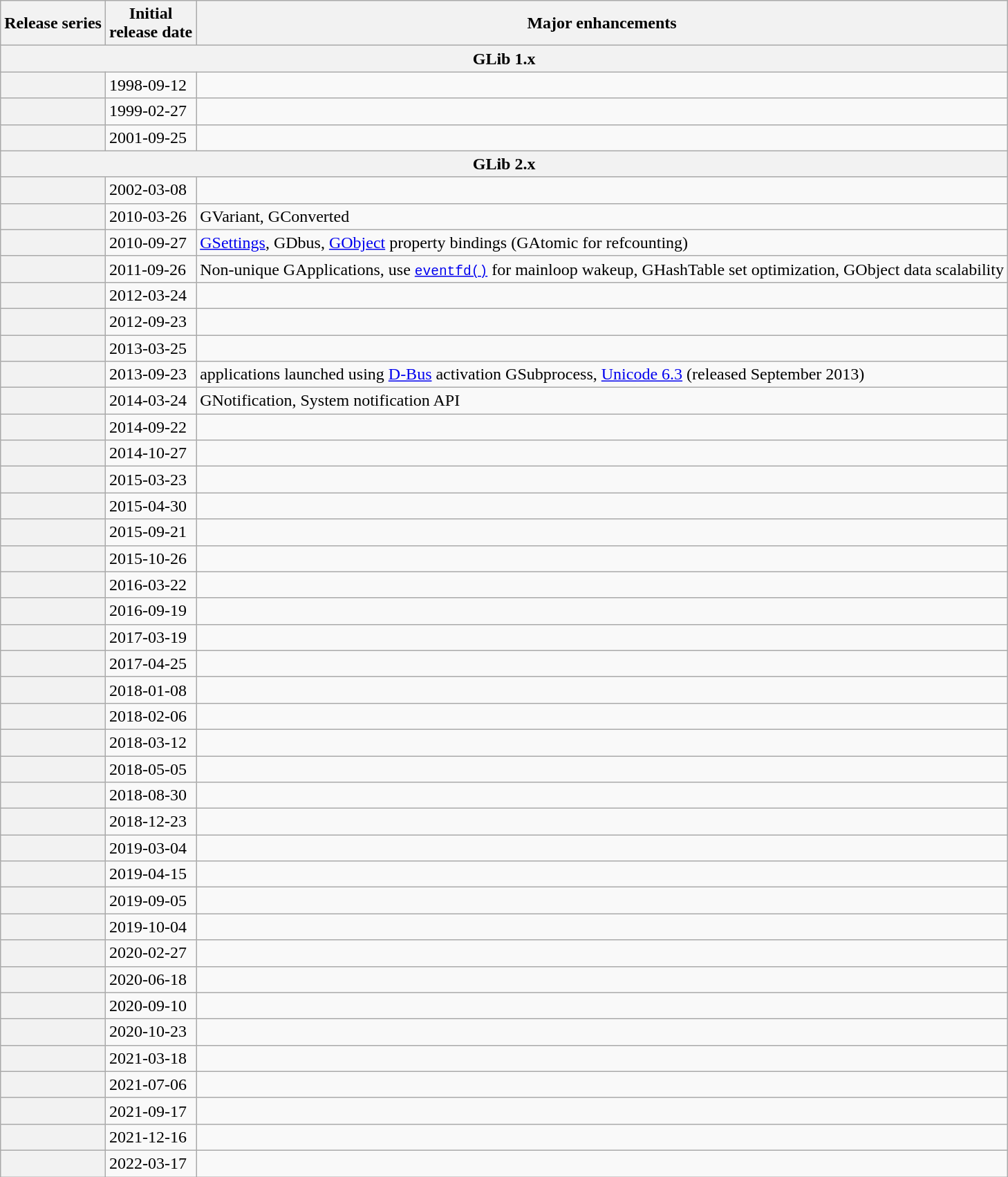<table class="wikitable">
<tr>
<th>Release series</th>
<th>Initial<br>release date</th>
<th>Major enhancements</th>
</tr>
<tr>
<th colspan="3" style="background:light-gray">GLib 1.x</th>
</tr>
<tr>
<th></th>
<td style="white-space: nowrap;">1998-09-12</td>
<td></td>
</tr>
<tr>
<th></th>
<td style="white-space: nowrap;">1999-02-27</td>
<td></td>
</tr>
<tr>
<th></th>
<td style="white-space: nowrap;">2001-09-25</td>
<td></td>
</tr>
<tr>
<th colspan="3" style="background:light-gray">GLib 2.x</th>
</tr>
<tr>
<th></th>
<td style="white-space: nowrap;">2002-03-08</td>
<td></td>
</tr>
<tr>
<th></th>
<td style="white-space: nowrap;">2010-03-26</td>
<td>GVariant, GConverted</td>
</tr>
<tr>
<th></th>
<td style="white-space: nowrap;">2010-09-27</td>
<td><a href='#'>GSettings</a>, GDbus, <a href='#'>GObject</a> property bindings (GAtomic for refcounting)</td>
</tr>
<tr>
<th></th>
<td style="white-space: nowrap;">2011-09-26</td>
<td>Non-unique GApplications, use <code><a href='#'>eventfd()</a></code> for mainloop wakeup, GHashTable set optimization, GObject data scalability</td>
</tr>
<tr>
<th></th>
<td style="white-space: nowrap;">2012-03-24</td>
<td></td>
</tr>
<tr>
<th></th>
<td style="white-space: nowrap;">2012-09-23</td>
<td></td>
</tr>
<tr>
<th></th>
<td style="white-space: nowrap;">2013-03-25</td>
<td></td>
</tr>
<tr>
<th></th>
<td style="white-space: nowrap;">2013-09-23</td>
<td>applications launched using <a href='#'>D-Bus</a> activation GSubprocess, <a href='#'>Unicode 6.3</a> (released September 2013)</td>
</tr>
<tr>
<th></th>
<td style="white-space: nowrap;">2014-03-24</td>
<td>GNotification, System notification API</td>
</tr>
<tr>
<th></th>
<td style="white-space: nowrap;">2014-09-22</td>
<td></td>
</tr>
<tr>
<th></th>
<td style="white-space: nowrap;">2014-10-27</td>
<td></td>
</tr>
<tr>
<th></th>
<td style="white-space: nowrap;">2015-03-23</td>
<td></td>
</tr>
<tr>
<th></th>
<td style="white-space: nowrap;">2015-04-30</td>
<td></td>
</tr>
<tr>
<th></th>
<td style="white-space: nowrap;">2015-09-21</td>
<td></td>
</tr>
<tr>
<th></th>
<td style="white-space: nowrap;">2015-10-26</td>
<td></td>
</tr>
<tr>
<th></th>
<td style="white-space: nowrap;">2016-03-22</td>
<td></td>
</tr>
<tr>
<th></th>
<td style="white-space: nowrap;">2016-09-19</td>
<td></td>
</tr>
<tr>
<th></th>
<td style="white-space: nowrap;">2017-03-19</td>
<td></td>
</tr>
<tr>
<th></th>
<td style="white-space: nowrap;">2017-04-25</td>
<td></td>
</tr>
<tr>
<th></th>
<td style="white-space: nowrap;">2018-01-08</td>
<td></td>
</tr>
<tr>
<th></th>
<td>2018-02-06</td>
<td></td>
</tr>
<tr>
<th></th>
<td>2018-03-12</td>
<td></td>
</tr>
<tr>
<th></th>
<td>2018-05-05</td>
<td></td>
</tr>
<tr>
<th></th>
<td>2018-08-30</td>
<td></td>
</tr>
<tr>
<th></th>
<td>2018-12-23</td>
<td></td>
</tr>
<tr>
<th></th>
<td>2019-03-04</td>
<td></td>
</tr>
<tr>
<th></th>
<td>2019-04-15</td>
<td></td>
</tr>
<tr>
<th></th>
<td>2019-09-05</td>
<td></td>
</tr>
<tr>
<th></th>
<td>2019-10-04</td>
<td></td>
</tr>
<tr>
<th></th>
<td>2020-02-27</td>
<td></td>
</tr>
<tr>
<th></th>
<td>2020-06-18</td>
<td></td>
</tr>
<tr>
<th></th>
<td>2020-09-10</td>
<td></td>
</tr>
<tr>
<th></th>
<td>2020-10-23</td>
<td></td>
</tr>
<tr>
<th></th>
<td>2021-03-18</td>
<td></td>
</tr>
<tr>
<th></th>
<td>2021-07-06</td>
<td></td>
</tr>
<tr>
<th></th>
<td>2021-09-17</td>
<td></td>
</tr>
<tr>
<th></th>
<td>2021-12-16</td>
<td></td>
</tr>
<tr>
<th></th>
<td>2022-03-17</td>
<td></td>
</tr>
</table>
